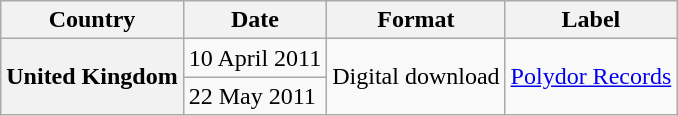<table class="wikitable plainrowheaders">
<tr>
<th scope="col">Country</th>
<th scope="col">Date</th>
<th scope="col">Format</th>
<th scope="col">Label</th>
</tr>
<tr>
<th scope="row" rowspan="2">United Kingdom</th>
<td>10 April 2011</td>
<td rowspan="2">Digital download</td>
<td rowspan="2"><a href='#'>Polydor Records</a></td>
</tr>
<tr>
<td>22 May 2011</td>
</tr>
</table>
